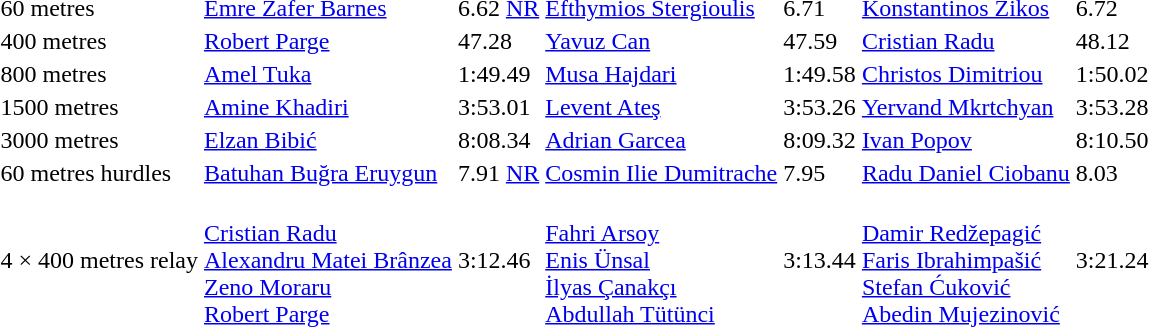<table>
<tr>
<td>60 metres</td>
<td><a href='#'>Emre Zafer Barnes</a><br></td>
<td>6.62 <a href='#'>NR</a></td>
<td><a href='#'>Efthymios Stergioulis</a><br></td>
<td>6.71</td>
<td><a href='#'>Konstantinos Zikos</a><br></td>
<td>6.72</td>
</tr>
<tr>
<td>400 metres</td>
<td><a href='#'>Robert Parge</a><br></td>
<td>47.28</td>
<td><a href='#'>Yavuz Can</a><br></td>
<td>47.59</td>
<td><a href='#'>Cristian Radu</a><br></td>
<td>48.12</td>
</tr>
<tr>
<td>800 metres</td>
<td><a href='#'>Amel Tuka</a><br></td>
<td>1:49.49</td>
<td><a href='#'>Musa Hajdari</a><br></td>
<td>1:49.58</td>
<td><a href='#'>Christos Dimitriou</a><br></td>
<td>1:50.02</td>
</tr>
<tr>
<td>1500 metres</td>
<td><a href='#'>Amine Khadiri</a><br></td>
<td>3:53.01</td>
<td><a href='#'>Levent Ateş</a><br></td>
<td>3:53.26</td>
<td><a href='#'>Yervand Mkrtchyan</a><br></td>
<td>3:53.28</td>
</tr>
<tr>
<td>3000 metres</td>
<td><a href='#'>Elzan Bibić</a><br></td>
<td>8:08.34</td>
<td><a href='#'>Adrian Garcea</a><br></td>
<td>8:09.32</td>
<td><a href='#'>Ivan Popov</a><br></td>
<td>8:10.50</td>
</tr>
<tr>
<td>60 metres hurdles</td>
<td><a href='#'>Batuhan Buğra Eruygun</a><br></td>
<td>7.91 <a href='#'>NR</a></td>
<td><a href='#'>Cosmin Ilie Dumitrache</a><br></td>
<td>7.95</td>
<td><a href='#'>Radu Daniel Ciobanu</a><br></td>
<td>8.03</td>
</tr>
<tr>
<td>4 × 400 metres relay</td>
<td><br><a href='#'>Cristian Radu</a><br><a href='#'>Alexandru Matei Brânzea</a><br><a href='#'>Zeno Moraru</a><br><a href='#'>Robert Parge</a></td>
<td>3:12.46</td>
<td><br><a href='#'>Fahri Arsoy</a><br><a href='#'>Enis Ünsal</a><br><a href='#'>İlyas Çanakçı</a><br><a href='#'>Abdullah Tütünci</a></td>
<td>3:13.44</td>
<td><br><a href='#'>Damir Redžepagić</a><br><a href='#'>Faris Ibrahimpašić</a><br><a href='#'>Stefan Ćuković</a><br><a href='#'>Abedin Mujezinović</a></td>
<td>3:21.24</td>
</tr>
</table>
